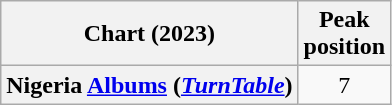<table class="wikitable sortable plainrowheaders" style="text-align:center">
<tr>
<th scope="col">Chart (2023)</th>
<th scope="col">Peak<br>position</th>
</tr>
<tr>
<th scope="row">Nigeria <a href='#'>Albums</a> (<em><a href='#'>TurnTable</a></em>)</th>
<td>7</td>
</tr>
</table>
